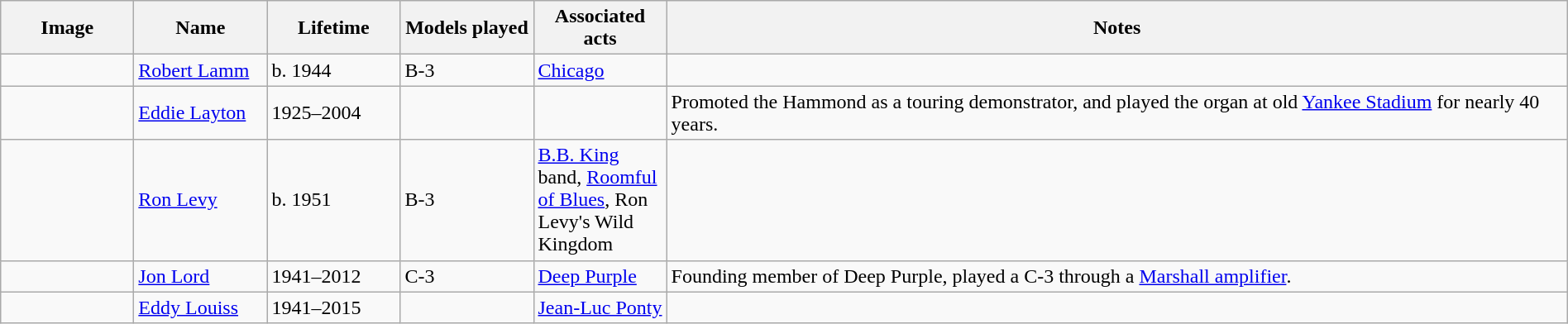<table class="wikitable" style="width:100%">
<tr>
<th style="width:100px;">Image</th>
<th style="width:100px;">Name</th>
<th style="width:100px;">Lifetime</th>
<th style="width:100px;">Models played</th>
<th style="width:100px;">Associated acts</th>
<th style="width:*;">Notes</th>
</tr>
<tr>
<td></td>
<td><a href='#'>Robert Lamm</a></td>
<td>b. 1944</td>
<td>B-3</td>
<td><a href='#'>Chicago</a></td>
<td></td>
</tr>
<tr>
<td></td>
<td><a href='#'>Eddie Layton</a></td>
<td>1925–2004</td>
<td></td>
<td></td>
<td>Promoted the Hammond as a touring demonstrator, and played the organ at old <a href='#'>Yankee Stadium</a> for nearly 40 years.</td>
</tr>
<tr>
<td></td>
<td><a href='#'>Ron Levy</a></td>
<td>b. 1951</td>
<td>B-3</td>
<td><a href='#'>B.B. King</a> band, <a href='#'>Roomful of Blues</a>, Ron Levy's Wild Kingdom</td>
<td></td>
</tr>
<tr>
<td></td>
<td><a href='#'>Jon Lord</a></td>
<td>1941–2012</td>
<td>C-3</td>
<td><a href='#'>Deep Purple</a></td>
<td>Founding member of Deep Purple, played a C-3 through a <a href='#'>Marshall amplifier</a>.</td>
</tr>
<tr>
<td></td>
<td><a href='#'>Eddy Louiss</a></td>
<td>1941–2015</td>
<td></td>
<td><a href='#'>Jean-Luc Ponty</a></td>
<td></td>
</tr>
</table>
